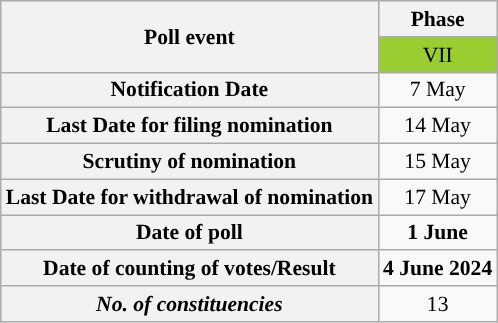<table class="wikitable" style="text-align:center;margin:auto;font-size:90%;">
<tr>
<th rowspan=2>Poll event</th>
<th>Phase</th>
</tr>
<tr>
<td bgcolor=#9ACD32>VII</td>
</tr>
<tr>
<th>Notification Date</th>
<td>7 May</td>
</tr>
<tr>
<th>Last Date for filing nomination</th>
<td>14 May</td>
</tr>
<tr>
<th>Scrutiny of nomination</th>
<td>15 May</td>
</tr>
<tr>
<th>Last Date for withdrawal of nomination</th>
<td>17 May</td>
</tr>
<tr>
<th>Date of poll</th>
<td><strong>1 June</strong></td>
</tr>
<tr>
<th>Date of counting of votes/Result</th>
<td><strong>4 June 2024</strong></td>
</tr>
<tr>
<th><strong><em>No. of constituencies</em></strong></th>
<td>13</td>
</tr>
</table>
